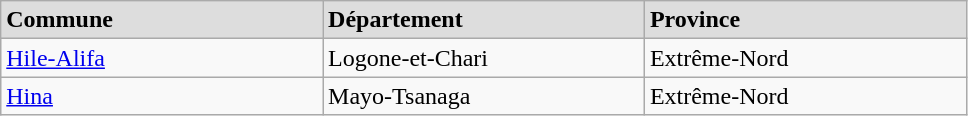<table class="wikitable" width=51%>
<tr bgcolor= "#DDDDDD">
<td width=17%><strong>Commune</strong></td>
<td width=17%><strong>Département</strong></td>
<td width=17%><strong>Province</strong></td>
</tr>
<tr>
<td><a href='#'>Hile-Alifa</a></td>
<td>Logone-et-Chari</td>
<td>Extrême-Nord</td>
</tr>
<tr>
<td><a href='#'>Hina</a></td>
<td>Mayo-Tsanaga</td>
<td>Extrême-Nord</td>
</tr>
</table>
